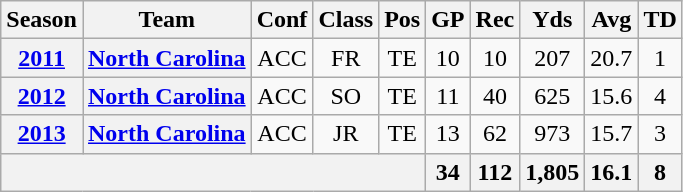<table class="wikitable" style="text-align: center">
<tr>
<th>Season</th>
<th>Team</th>
<th>Conf</th>
<th>Class</th>
<th>Pos</th>
<th>GP</th>
<th>Rec</th>
<th>Yds</th>
<th>Avg</th>
<th>TD</th>
</tr>
<tr>
<th><a href='#'>2011</a></th>
<th><a href='#'>North Carolina</a></th>
<td>ACC</td>
<td>FR</td>
<td>TE</td>
<td>10</td>
<td>10</td>
<td>207</td>
<td>20.7</td>
<td>1</td>
</tr>
<tr>
<th><a href='#'>2012</a></th>
<th><a href='#'>North Carolina</a></th>
<td>ACC</td>
<td>SO</td>
<td>TE</td>
<td>11</td>
<td>40</td>
<td>625</td>
<td>15.6</td>
<td>4</td>
</tr>
<tr>
<th><a href='#'>2013</a></th>
<th><a href='#'>North Carolina</a></th>
<td>ACC</td>
<td>JR</td>
<td>TE</td>
<td>13</td>
<td>62</td>
<td>973</td>
<td>15.7</td>
<td>3</td>
</tr>
<tr>
<th colspan="5"></th>
<th>34</th>
<th>112</th>
<th>1,805</th>
<th>16.1</th>
<th>8</th>
</tr>
</table>
